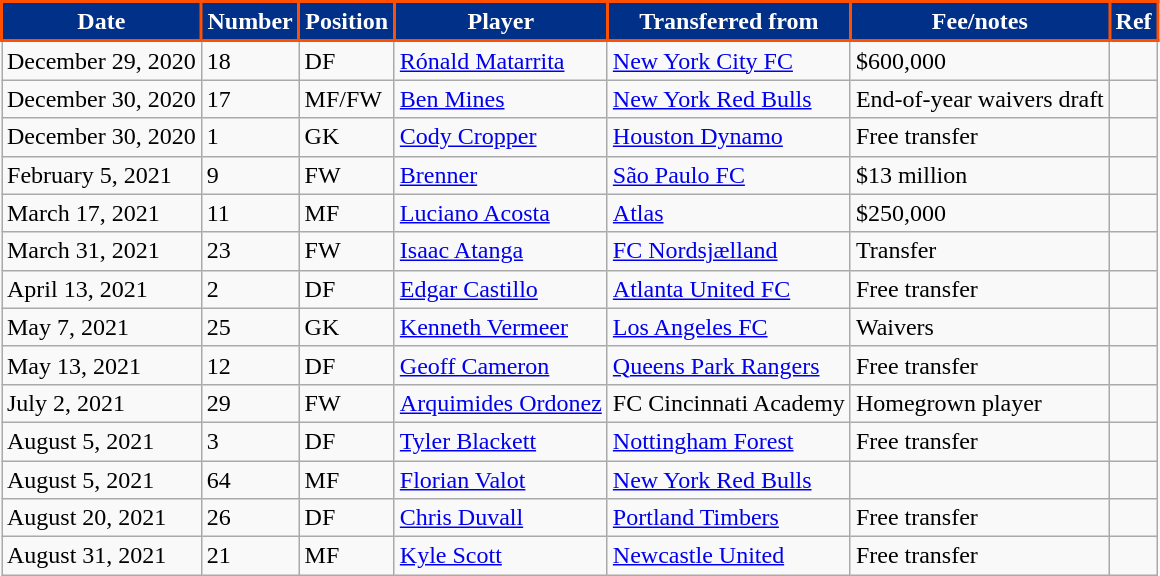<table class="wikitable sortable" style="text-align:left; font-size:100%;">
<tr>
<th style="background:#003087; color:#FFFFFF; border:2px solid #FE5000;" scope="col">Date</th>
<th style="background:#003087; color:#FFFFFF; border:2px solid #FE5000;" scope="col">Number</th>
<th style="background:#003087; color:#FFFFFF; border:2px solid #FE5000;" scope="col">Position</th>
<th style="background:#003087; color:#FFFFFF; border:2px solid #FE5000;" scope="col">Player</th>
<th style="background:#003087; color:#FFFFFF; border:2px solid #FE5000;" scope="col">Transferred from</th>
<th style="background:#003087; color:#FFFFFF; border:2px solid #FE5000;" scope="col">Fee/notes</th>
<th style="background:#003087; color:#FFFFFF; border:2px solid #FE5000;" scope="col">Ref</th>
</tr>
<tr>
<td>December 29, 2020</td>
<td>18</td>
<td>DF</td>
<td> <a href='#'>Rónald Matarrita</a></td>
<td> <a href='#'>New York City FC</a></td>
<td>$600,000</td>
<td></td>
</tr>
<tr>
<td>December 30, 2020</td>
<td>17</td>
<td>MF/FW</td>
<td> <a href='#'>Ben Mines</a></td>
<td> <a href='#'>New York Red Bulls</a></td>
<td>End-of-year waivers draft</td>
<td></td>
</tr>
<tr>
<td>December 30, 2020</td>
<td>1</td>
<td>GK</td>
<td> <a href='#'>Cody Cropper</a></td>
<td> <a href='#'>Houston Dynamo</a></td>
<td>Free transfer</td>
<td></td>
</tr>
<tr>
<td>February 5, 2021</td>
<td>9</td>
<td>FW</td>
<td> <a href='#'>Brenner</a></td>
<td> <a href='#'>São Paulo FC</a></td>
<td>$13 million</td>
<td></td>
</tr>
<tr>
<td>March 17, 2021</td>
<td>11</td>
<td>MF</td>
<td> <a href='#'>Luciano Acosta</a></td>
<td> <a href='#'>Atlas</a></td>
<td>$250,000</td>
<td></td>
</tr>
<tr>
<td>March 31, 2021</td>
<td>23</td>
<td>FW</td>
<td> <a href='#'>Isaac Atanga</a></td>
<td> <a href='#'>FC Nordsjælland</a></td>
<td>Transfer</td>
<td></td>
</tr>
<tr>
<td>April 13, 2021</td>
<td>2</td>
<td>DF</td>
<td> <a href='#'>Edgar Castillo</a></td>
<td> <a href='#'>Atlanta United FC</a></td>
<td>Free transfer</td>
<td></td>
</tr>
<tr>
<td>May 7, 2021</td>
<td>25</td>
<td>GK</td>
<td> <a href='#'>Kenneth Vermeer</a></td>
<td> <a href='#'>Los Angeles FC</a></td>
<td>Waivers</td>
<td></td>
</tr>
<tr>
<td>May 13, 2021</td>
<td>12</td>
<td>DF</td>
<td> <a href='#'>Geoff Cameron</a></td>
<td> <a href='#'>Queens Park Rangers</a></td>
<td>Free transfer</td>
<td></td>
</tr>
<tr>
<td>July 2, 2021</td>
<td>29</td>
<td>FW</td>
<td> <a href='#'>Arquimides Ordonez</a></td>
<td> FC Cincinnati Academy</td>
<td>Homegrown player</td>
<td></td>
</tr>
<tr>
<td>August 5, 2021</td>
<td>3</td>
<td>DF</td>
<td> <a href='#'>Tyler Blackett</a></td>
<td> <a href='#'>Nottingham Forest</a></td>
<td>Free transfer</td>
<td></td>
</tr>
<tr>
<td>August 5, 2021</td>
<td>64</td>
<td>MF</td>
<td> <a href='#'>Florian Valot</a></td>
<td> <a href='#'>New York Red Bulls</a></td>
<td></td>
<td></td>
</tr>
<tr>
<td>August 20, 2021</td>
<td>26</td>
<td>DF</td>
<td> <a href='#'>Chris Duvall</a></td>
<td> <a href='#'>Portland Timbers</a></td>
<td>Free transfer</td>
<td></td>
</tr>
<tr>
<td>August 31, 2021</td>
<td>21</td>
<td>MF</td>
<td> <a href='#'>Kyle Scott</a></td>
<td> <a href='#'>Newcastle United</a></td>
<td>Free transfer</td>
<td></td>
</tr>
</table>
